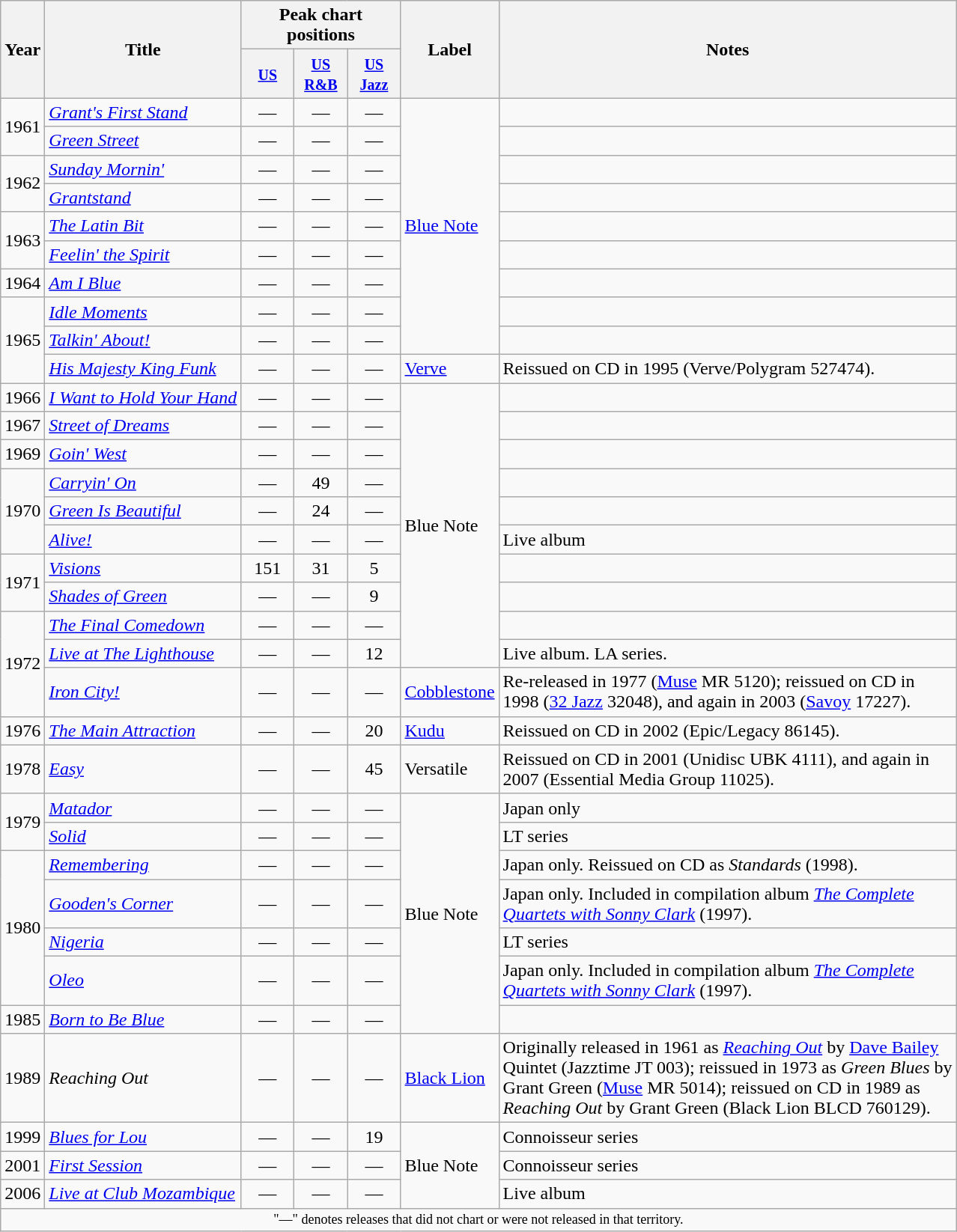<table class="wikitable">
<tr>
<th scope="col" rowspan="2">Year</th>
<th scope="col" rowspan="2">Title</th>
<th scope="col" colspan="3">Peak chart positions</th>
<th scope="col" rowspan="2">Label</th>
<th scope="col" rowspan="2" width="400">Notes</th>
</tr>
<tr>
<th style="width:40px;"><small><a href='#'>US</a></small><br></th>
<th style="width:40px;"><small><a href='#'>US R&B</a></small><br></th>
<th style="width:40px;"><small><a href='#'>US Jazz</a></small><br></th>
</tr>
<tr>
<td rowspan="2">1961</td>
<td><em><a href='#'>Grant's First Stand</a></em></td>
<td align=center>―</td>
<td align=center>―</td>
<td align=center>―</td>
<td rowspan="9"><a href='#'>Blue Note</a></td>
<td></td>
</tr>
<tr>
<td><em><a href='#'>Green Street</a></em></td>
<td align=center>―</td>
<td align=center>―</td>
<td align=center>―</td>
<td></td>
</tr>
<tr>
<td rowspan="2">1962</td>
<td><em><a href='#'>Sunday Mornin'</a></em></td>
<td align=center>―</td>
<td align=center>―</td>
<td align=center>―</td>
<td></td>
</tr>
<tr>
<td><em><a href='#'>Grantstand</a></em></td>
<td align=center>―</td>
<td align=center>―</td>
<td align=center>―</td>
<td></td>
</tr>
<tr>
<td rowspan="2">1963</td>
<td><em><a href='#'>The Latin Bit</a></em></td>
<td align=center>―</td>
<td align=center>―</td>
<td align=center>―</td>
<td></td>
</tr>
<tr>
<td><em><a href='#'>Feelin' the Spirit</a></em></td>
<td align=center>―</td>
<td align=center>―</td>
<td align=center>―</td>
<td></td>
</tr>
<tr>
<td>1964</td>
<td><em><a href='#'>Am I Blue</a></em></td>
<td align=center>―</td>
<td align=center>―</td>
<td align=center>―</td>
<td></td>
</tr>
<tr>
<td rowspan="3">1965</td>
<td><em><a href='#'>Idle Moments</a></em></td>
<td align=center>―</td>
<td align=center>―</td>
<td align=center>―</td>
<td></td>
</tr>
<tr>
<td><em><a href='#'>Talkin' About!</a></em></td>
<td align=center>―</td>
<td align=center>―</td>
<td align=center>―</td>
<td></td>
</tr>
<tr>
<td><em><a href='#'>His Majesty King Funk</a></em></td>
<td align=center>―</td>
<td align=center>―</td>
<td align=center>―</td>
<td><a href='#'>Verve</a></td>
<td>Reissued on CD in 1995 (Verve/Polygram 527474).</td>
</tr>
<tr>
<td>1966</td>
<td><em><a href='#'>I Want to Hold Your Hand</a></em></td>
<td align=center>―</td>
<td align=center>―</td>
<td align=center>―</td>
<td rowspan="10">Blue Note</td>
<td></td>
</tr>
<tr>
<td>1967</td>
<td><em><a href='#'>Street of Dreams</a></em></td>
<td align=center>―</td>
<td align=center>―</td>
<td align=center>―</td>
<td></td>
</tr>
<tr>
<td>1969</td>
<td><em><a href='#'>Goin' West</a></em></td>
<td align=center>―</td>
<td align=center>―</td>
<td align=center>―</td>
<td></td>
</tr>
<tr>
<td rowspan="3">1970</td>
<td><em><a href='#'>Carryin' On</a></em></td>
<td align=center>―</td>
<td align=center>49</td>
<td align=center>―</td>
<td></td>
</tr>
<tr>
<td><em><a href='#'>Green Is Beautiful</a></em></td>
<td align=center>―</td>
<td align=center>24</td>
<td align=center>―</td>
<td></td>
</tr>
<tr>
<td><em><a href='#'>Alive!</a></em></td>
<td align=center>―</td>
<td align=center>―</td>
<td align=center>―</td>
<td>Live album</td>
</tr>
<tr>
<td rowspan="2">1971</td>
<td><em><a href='#'>Visions</a></em></td>
<td align=center>151</td>
<td align=center>31</td>
<td align=center>5</td>
<td></td>
</tr>
<tr>
<td><em><a href='#'>Shades of Green</a></em></td>
<td align=center>―</td>
<td align=center>―</td>
<td align=center>9</td>
<td></td>
</tr>
<tr>
<td rowspan="3">1972</td>
<td><em><a href='#'>The Final Comedown</a></em></td>
<td align=center>―</td>
<td align=center>―</td>
<td align=center>―</td>
<td></td>
</tr>
<tr>
<td><em><a href='#'>Live at The Lighthouse</a></em></td>
<td align=center>―</td>
<td align=center>―</td>
<td align=center>12</td>
<td>Live album. LA series.</td>
</tr>
<tr>
<td><em><a href='#'>Iron City!</a></em></td>
<td align=center>―</td>
<td align=center>―</td>
<td align=center>―</td>
<td><a href='#'>Cobblestone</a></td>
<td>Re-released in 1977 (<a href='#'>Muse</a> MR 5120); reissued on CD in 1998 (<a href='#'>32 Jazz</a> 32048), and again in 2003 (<a href='#'>Savoy</a> 17227).</td>
</tr>
<tr>
<td>1976</td>
<td><em><a href='#'>The Main Attraction</a></em></td>
<td align=center>―</td>
<td align=center>―</td>
<td align=center>20</td>
<td><a href='#'>Kudu</a></td>
<td>Reissued on CD in 2002 (Epic/Legacy 86145).</td>
</tr>
<tr>
<td>1978</td>
<td><em><a href='#'>Easy</a></em></td>
<td align=center>―</td>
<td align=center>―</td>
<td align=center>45</td>
<td>Versatile</td>
<td>Reissued on CD in 2001 (Unidisc UBK 4111), and again in 2007 (Essential Media Group 11025).</td>
</tr>
<tr>
<td rowspan="2">1979</td>
<td><em><a href='#'>Matador</a></em></td>
<td align=center>―</td>
<td align=center>―</td>
<td align=center>―</td>
<td rowspan="7">Blue Note</td>
<td>Japan only</td>
</tr>
<tr>
<td><em><a href='#'>Solid</a></em></td>
<td align=center>―</td>
<td align=center>―</td>
<td align=center>―</td>
<td>LT series</td>
</tr>
<tr>
<td rowspan="4">1980</td>
<td><em><a href='#'>Remembering</a></em></td>
<td align=center>―</td>
<td align=center>―</td>
<td align=center>―</td>
<td>Japan only. Reissued on CD as <em>Standards</em> (1998).</td>
</tr>
<tr>
<td><em><a href='#'>Gooden's Corner</a></em></td>
<td align=center>―</td>
<td align=center>―</td>
<td align=center>―</td>
<td>Japan only. Included in compilation album <em><a href='#'>The Complete Quartets with Sonny Clark</a></em> (1997).</td>
</tr>
<tr>
<td><em><a href='#'>Nigeria</a></em></td>
<td align=center>―</td>
<td align=center>―</td>
<td align=center>―</td>
<td>LT series</td>
</tr>
<tr>
<td><em><a href='#'>Oleo</a></em></td>
<td align=center>―</td>
<td align=center>―</td>
<td align=center>―</td>
<td>Japan only. Included in compilation album <em><a href='#'>The Complete Quartets with Sonny Clark</a></em> (1997).</td>
</tr>
<tr>
<td>1985</td>
<td><em><a href='#'>Born to Be Blue</a></em></td>
<td align=center>―</td>
<td align=center>―</td>
<td align=center>―</td>
</tr>
<tr>
<td>1989</td>
<td><em>Reaching Out</em></td>
<td align=center>―</td>
<td align=center>―</td>
<td align=center>―</td>
<td><a href='#'>Black Lion</a></td>
<td>Originally released in 1961 as <em><a href='#'>Reaching Out</a></em> by <a href='#'>Dave Bailey</a> Quintet (Jazztime JT 003); reissued in 1973 as <em>Green Blues</em> by Grant Green (<a href='#'>Muse</a> MR 5014); reissued on CD in 1989 as <em>Reaching Out</em> by Grant Green (Black Lion BLCD 760129).</td>
</tr>
<tr>
<td>1999</td>
<td><em><a href='#'>Blues for Lou</a></em></td>
<td align=center>―</td>
<td align=center>―</td>
<td align=center>19</td>
<td rowspan="3">Blue Note</td>
<td>Connoisseur series</td>
</tr>
<tr>
<td>2001</td>
<td><em><a href='#'>First Session</a></em></td>
<td align=center>―</td>
<td align=center>―</td>
<td align=center>―</td>
<td>Connoisseur series</td>
</tr>
<tr>
<td>2006</td>
<td><em><a href='#'>Live at Club Mozambique</a></em></td>
<td align=center>―</td>
<td align=center>―</td>
<td align=center>―</td>
<td>Live album</td>
</tr>
<tr>
<td colspan="7" style="text-align:center; font-size:9pt;">"—" denotes releases that did not chart or were not released in that territory.</td>
</tr>
</table>
